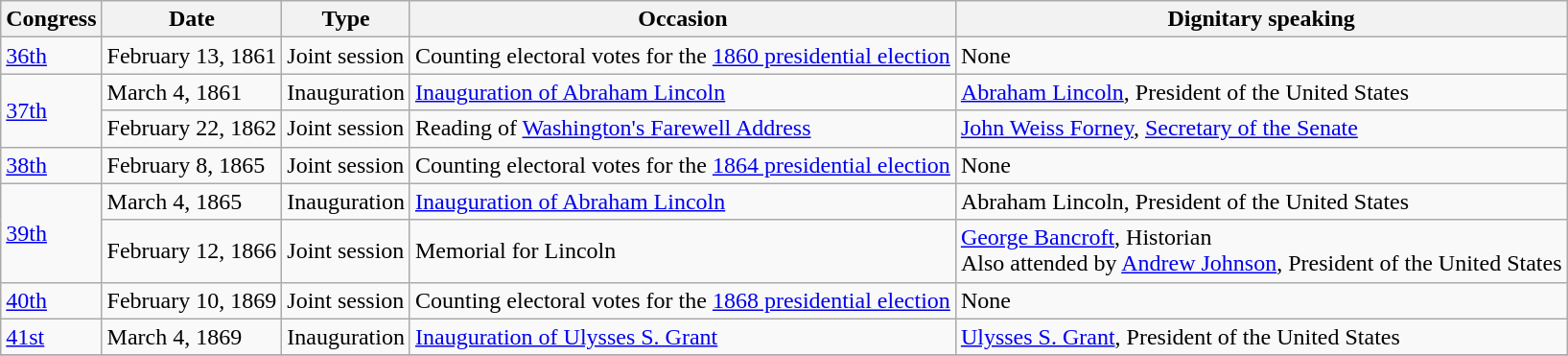<table class="wikitable sortable">
<tr>
<th>Congress</th>
<th>Date</th>
<th>Type</th>
<th>Occasion</th>
<th>Dignitary speaking</th>
</tr>
<tr>
<td><a href='#'>36th</a></td>
<td>February 13, 1861</td>
<td>Joint session</td>
<td>Counting electoral votes for the <a href='#'>1860 presidential election</a></td>
<td>None</td>
</tr>
<tr>
<td rowspan="2"><a href='#'>37th</a></td>
<td>March 4, 1861</td>
<td>Inauguration</td>
<td><a href='#'>Inauguration of Abraham Lincoln</a></td>
<td><a href='#'>Abraham Lincoln</a>, President of the United States</td>
</tr>
<tr>
<td>February 22, 1862</td>
<td>Joint session</td>
<td>Reading of <a href='#'>Washington's Farewell Address</a></td>
<td><a href='#'>John Weiss Forney</a>, <a href='#'>Secretary of the Senate</a></td>
</tr>
<tr>
<td><a href='#'>38th</a></td>
<td>February 8, 1865</td>
<td>Joint session</td>
<td>Counting electoral votes for the <a href='#'>1864 presidential election</a></td>
<td>None</td>
</tr>
<tr>
<td rowspan="2"><a href='#'>39th</a></td>
<td>March 4, 1865</td>
<td>Inauguration</td>
<td><a href='#'>Inauguration of Abraham Lincoln</a></td>
<td>Abraham Lincoln, President of the United States</td>
</tr>
<tr>
<td>February 12, 1866</td>
<td>Joint session</td>
<td>Memorial for Lincoln</td>
<td><a href='#'>George Bancroft</a>, Historian<br>Also attended by <a href='#'>Andrew Johnson</a>, President of the United States</td>
</tr>
<tr>
<td><a href='#'>40th</a></td>
<td>February 10, 1869</td>
<td>Joint session</td>
<td>Counting electoral votes for the <a href='#'>1868 presidential election</a></td>
<td>None</td>
</tr>
<tr>
<td><a href='#'>41st</a></td>
<td>March 4, 1869</td>
<td>Inauguration</td>
<td><a href='#'>Inauguration of Ulysses S. Grant</a></td>
<td><a href='#'>Ulysses S. Grant</a>, President of the United States</td>
</tr>
<tr>
</tr>
</table>
